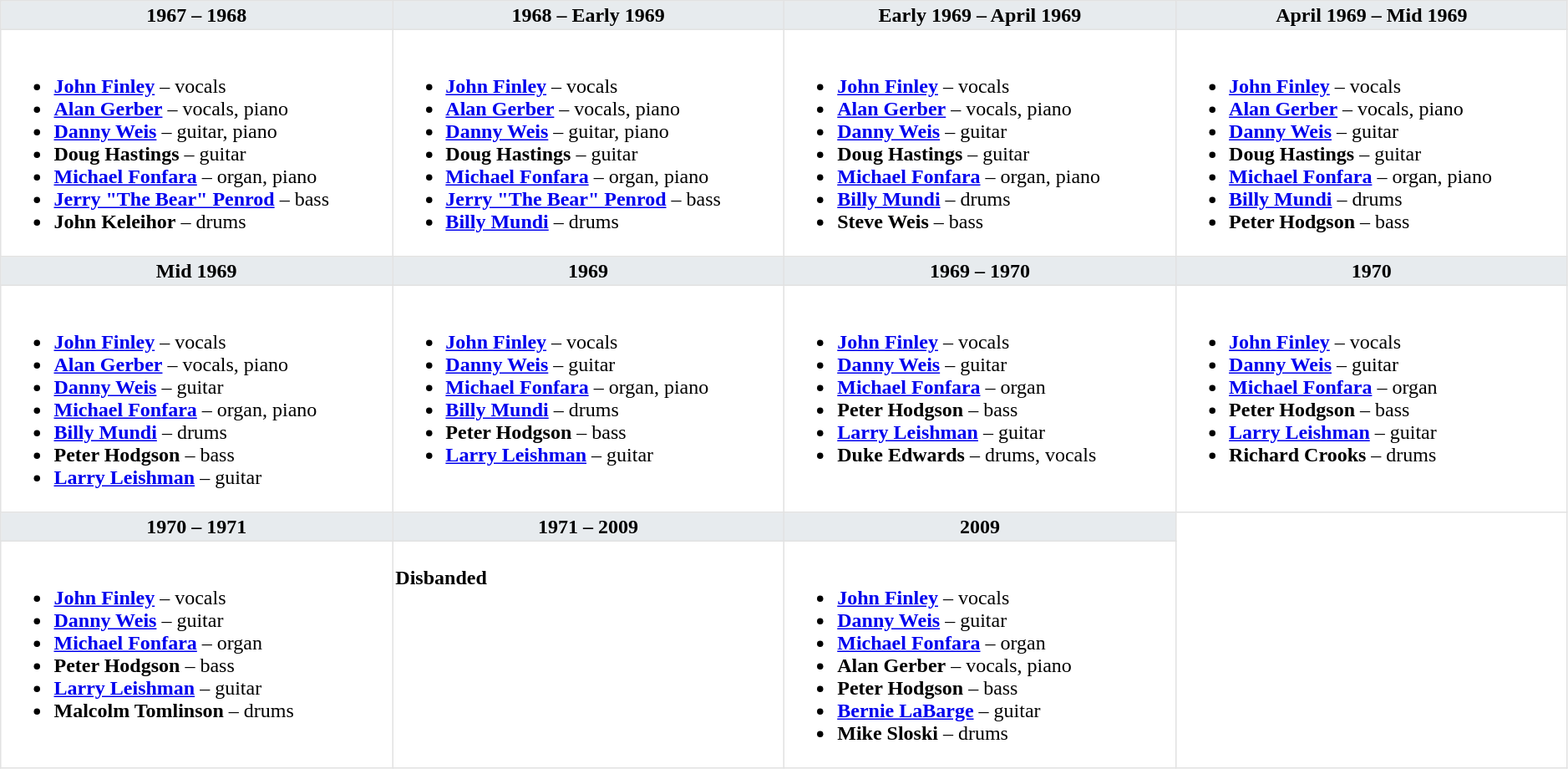<table class="toccolours" border=1 cellpadding=2 cellspacing=0 style="float: width: 375px; margin: 0 0 1em 1em; border-collapse: collapse; border: 1px solid #E2E2E2;" width=99%>
<tr>
<th bgcolor="#E7EBEE" valign=top width=25%>1967 – 1968</th>
<th bgcolor="#E7EBEE" valign=top width=25%>1968 – Early 1969</th>
<th bgcolor="#E7EBEE" valign=top width=25%>Early 1969 – April 1969</th>
<th bgcolor="#E7EBEE" valign=top width=25%>April 1969 – Mid 1969</th>
</tr>
<tr>
<td valign=top><br><ul><li><strong><a href='#'>John Finley</a></strong> – vocals</li><li><strong><a href='#'>Alan Gerber</a></strong> – vocals, piano</li><li><strong><a href='#'>Danny Weis</a></strong> – guitar, piano</li><li><strong>Doug Hastings</strong> – guitar</li><li><strong><a href='#'>Michael Fonfara</a></strong> – organ, piano</li><li><strong><a href='#'>Jerry "The Bear" Penrod</a></strong> – bass</li><li><strong>John Keleihor</strong> – drums</li></ul></td>
<td valign=top><br><ul><li><strong><a href='#'>John Finley</a></strong> – vocals</li><li><strong><a href='#'>Alan Gerber</a></strong> – vocals, piano</li><li><strong><a href='#'>Danny Weis</a></strong> – guitar, piano</li><li><strong>Doug Hastings</strong> – guitar</li><li><strong><a href='#'>Michael Fonfara</a></strong> – organ, piano</li><li><strong><a href='#'>Jerry "The Bear" Penrod</a></strong> – bass</li><li><strong><a href='#'>Billy Mundi</a></strong> – drums</li></ul></td>
<td valign=top><br><ul><li><strong><a href='#'>John Finley</a></strong> – vocals</li><li><strong><a href='#'>Alan Gerber</a></strong> – vocals, piano</li><li><strong><a href='#'>Danny Weis</a></strong> – guitar</li><li><strong>Doug Hastings</strong> – guitar</li><li><strong><a href='#'>Michael Fonfara</a></strong> – organ, piano</li><li><strong><a href='#'>Billy Mundi</a></strong> – drums</li><li><strong>Steve Weis</strong> – bass</li></ul></td>
<td valign=top><br><ul><li><strong><a href='#'>John Finley</a></strong> – vocals</li><li><strong><a href='#'>Alan Gerber</a></strong> – vocals, piano</li><li><strong><a href='#'>Danny Weis</a></strong> – guitar</li><li><strong>Doug Hastings</strong> – guitar</li><li><strong><a href='#'>Michael Fonfara</a></strong> – organ, piano</li><li><strong><a href='#'>Billy Mundi</a></strong> – drums</li><li><strong>Peter Hodgson</strong> – bass</li></ul></td>
</tr>
<tr>
<th bgcolor="#E7EBEE" valign=top width=25%>Mid 1969</th>
<th bgcolor="#E7EBEE" valign=top width=25%>1969</th>
<th bgcolor="#E7EBEE" valign=top width=25%>1969 – 1970</th>
<th bgcolor="#E7EBEE" valign=top width=25%>1970</th>
</tr>
<tr>
<td valign=top><br><ul><li><strong><a href='#'>John Finley</a></strong> – vocals</li><li><strong><a href='#'>Alan Gerber</a></strong> – vocals, piano</li><li><strong><a href='#'>Danny Weis</a></strong> – guitar</li><li><strong><a href='#'>Michael Fonfara</a></strong> – organ, piano</li><li><strong><a href='#'>Billy Mundi</a></strong> – drums</li><li><strong>Peter Hodgson</strong> – bass</li><li><strong><a href='#'>Larry Leishman</a></strong> – guitar</li></ul></td>
<td valign=top><br><ul><li><strong><a href='#'>John Finley</a></strong> – vocals</li><li><strong><a href='#'>Danny Weis</a></strong> – guitar</li><li><strong><a href='#'>Michael Fonfara</a></strong> – organ, piano</li><li><strong><a href='#'>Billy Mundi</a></strong> – drums</li><li><strong>Peter Hodgson</strong> – bass</li><li><strong><a href='#'>Larry Leishman</a></strong> – guitar</li></ul></td>
<td valign=top><br><ul><li><strong><a href='#'>John Finley</a></strong> – vocals</li><li><strong><a href='#'>Danny Weis</a></strong> – guitar</li><li><strong><a href='#'>Michael Fonfara</a></strong> – organ</li><li><strong>Peter Hodgson</strong> – bass</li><li><strong><a href='#'>Larry Leishman</a></strong> – guitar</li><li><strong>Duke Edwards</strong> – drums, vocals</li></ul></td>
<td valign=top><br><ul><li><strong><a href='#'>John Finley</a></strong> – vocals</li><li><strong><a href='#'>Danny Weis</a></strong> – guitar</li><li><strong><a href='#'>Michael Fonfara</a></strong> – organ</li><li><strong>Peter Hodgson</strong> – bass</li><li><strong><a href='#'>Larry Leishman</a></strong> – guitar</li><li><strong>Richard Crooks</strong> – drums</li></ul></td>
</tr>
<tr>
<th bgcolor="#E7EBEE" valign=top width=25%>1970 – 1971</th>
<th bgcolor="#E7EBEE" valign=top width=25%>1971 – 2009</th>
<th bgcolor="#E7EBEE" valign=top width=25%>2009</th>
</tr>
<tr>
<td valign=top><br><ul><li><strong><a href='#'>John Finley</a></strong> – vocals</li><li><strong><a href='#'>Danny Weis</a></strong> – guitar</li><li><strong><a href='#'>Michael Fonfara</a></strong> – organ</li><li><strong>Peter Hodgson</strong> – bass</li><li><strong><a href='#'>Larry Leishman</a></strong> – guitar</li><li><strong>Malcolm Tomlinson</strong> – drums</li></ul></td>
<td valign=top><br><strong>Disbanded</strong></td>
<td valign=top><br><ul><li><strong><a href='#'>John Finley</a></strong> – vocals</li><li><strong><a href='#'>Danny Weis</a></strong> – guitar</li><li><strong><a href='#'>Michael Fonfara</a></strong> – organ</li><li><strong>Alan Gerber</strong> – vocals, piano</li><li><strong>Peter Hodgson</strong> – bass</li><li><strong><a href='#'>Bernie LaBarge</a></strong> – guitar</li><li><strong>Mike Sloski</strong> – drums</li></ul></td>
</tr>
</table>
